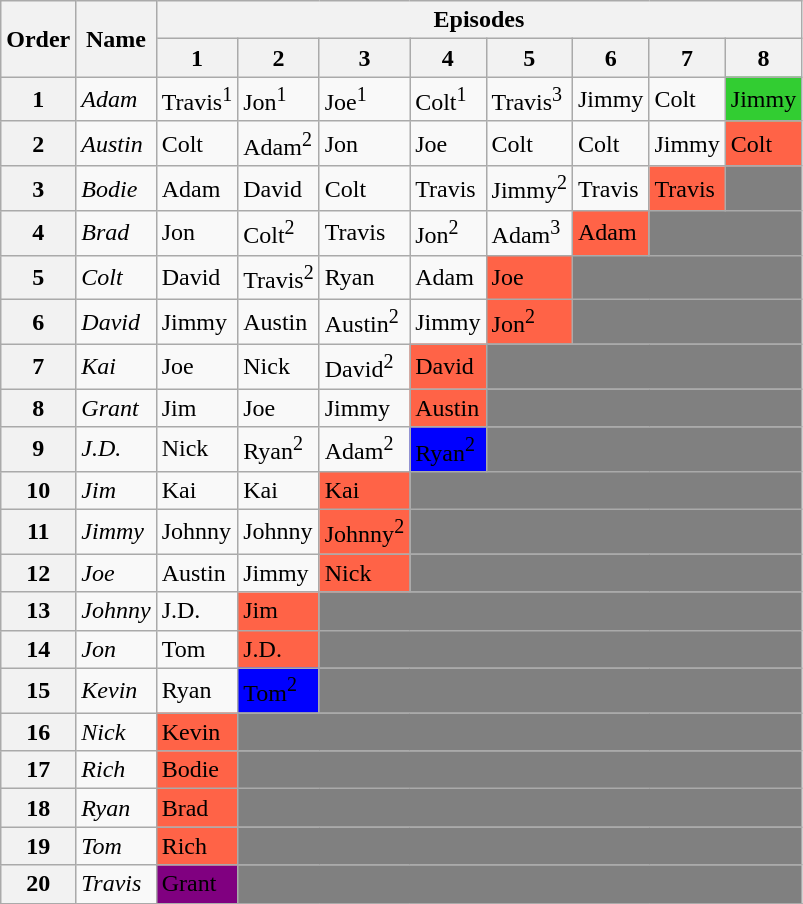<table class="wikitable">
<tr>
<th rowspan=2>Order</th>
<th rowspan=2>Name</th>
<th colspan=8>Episodes</th>
</tr>
<tr>
<th>1</th>
<th>2</th>
<th>3</th>
<th>4</th>
<th>5</th>
<th>6</th>
<th>7</th>
<th>8</th>
</tr>
<tr>
<th>1</th>
<td><em>Adam</em></td>
<td>Travis<sup>1</sup></td>
<td>Jon<sup>1</sup></td>
<td>Joe<sup>1</sup></td>
<td>Colt<sup>1</sup></td>
<td>Travis<sup>3</sup></td>
<td>Jimmy</td>
<td>Colt</td>
<td bgcolor="limegreen">Jimmy</td>
</tr>
<tr>
<th>2</th>
<td><em> Austin</em></td>
<td>Colt</td>
<td>Adam<sup>2</sup></td>
<td>Jon</td>
<td>Joe</td>
<td>Colt</td>
<td>Colt</td>
<td>Jimmy</td>
<td bgcolor="tomato">Colt</td>
</tr>
<tr>
<th>3</th>
<td><em>Bodie</em></td>
<td>Adam</td>
<td>David</td>
<td>Colt</td>
<td>Travis</td>
<td>Jimmy<sup>2</sup></td>
<td>Travis</td>
<td bgcolor="tomato">Travis</td>
<td bgcolor="gray" colspan=1></td>
</tr>
<tr>
<th>4</th>
<td><em> Brad</em></td>
<td>Jon</td>
<td>Colt<sup>2</sup></td>
<td>Travis</td>
<td>Jon<sup>2</sup></td>
<td>Adam<sup>3</sup></td>
<td bgcolor="tomato">Adam</td>
<td bgcolor="gray" colspan=2></td>
</tr>
<tr>
<th>5</th>
<td><em>Colt</em></td>
<td>David</td>
<td>Travis<sup>2</sup></td>
<td>Ryan</td>
<td>Adam</td>
<td bgcolor="tomato">Joe</td>
<td bgcolor="gray" colspan=3></td>
</tr>
<tr>
<th>6</th>
<td><em>David</em></td>
<td>Jimmy</td>
<td>Austin</td>
<td>Austin<sup>2</sup></td>
<td>Jimmy</td>
<td bgcolor="tomato">Jon<sup>2</sup></td>
<td bgcolor="gray" colspan=3></td>
</tr>
<tr>
<th>7</th>
<td><em> Kai</em></td>
<td>Joe</td>
<td>Nick</td>
<td>David<sup>2</sup></td>
<td bgcolor="tomato">David</td>
<td bgcolor="gray" colspan=4></td>
</tr>
<tr>
<th>8</th>
<td><em>Grant</em></td>
<td>Jim</td>
<td>Joe</td>
<td>Jimmy</td>
<td bgcolor="tomato">Austin</td>
<td bgcolor="gray" colspan=4></td>
</tr>
<tr>
<th>9</th>
<td><em>J.D.</em></td>
<td>Nick</td>
<td>Ryan<sup>2</sup></td>
<td>Adam<sup>2</sup></td>
<td bgcolor="blue"><span>Ryan<sup>2</sup></span></td>
<td bgcolor="gray" colspan=4></td>
</tr>
<tr>
<th>10</th>
<td><em>Jim</em></td>
<td>Kai</td>
<td>Kai</td>
<td bgcolor="tomato">Kai</td>
<td bgcolor="gray" colspan=5></td>
</tr>
<tr>
<th>11</th>
<td><em>Jimmy</em></td>
<td>Johnny</td>
<td>Johnny</td>
<td bgcolor="tomato">Johnny<sup>2</sup></td>
<td bgcolor="gray" colspan=5></td>
</tr>
<tr>
<th>12</th>
<td><em>Joe</em></td>
<td>Austin</td>
<td>Jimmy</td>
<td bgcolor="tomato">Nick</td>
<td bgcolor="gray" colspan=5></td>
</tr>
<tr>
<th>13</th>
<td><em>Johnny</em></td>
<td>J.D.</td>
<td bgcolor="tomato">Jim</td>
<td bgcolor="gray" colspan=6></td>
</tr>
<tr>
<th>14</th>
<td><em>Jon</em></td>
<td>Tom</td>
<td bgcolor="tomato">J.D.</td>
<td bgcolor="gray" colspan=6></td>
</tr>
<tr>
<th>15</th>
<td><em>Kevin</em></td>
<td>Ryan</td>
<td bgcolor="blue"><span>Tom<sup>2</sup></span></td>
<td bgcolor="gray" colspan=6></td>
</tr>
<tr>
<th>16</th>
<td><em>Nick</em></td>
<td bgcolor="tomato">Kevin</td>
<td bgcolor="gray" colspan=7></td>
</tr>
<tr>
<th>17</th>
<td><em>Rich</em></td>
<td bgcolor="tomato">Bodie</td>
<td bgcolor="gray" colspan=7></td>
</tr>
<tr>
<th>18</th>
<td><em>Ryan</em></td>
<td bgcolor="tomato">Brad</td>
<td bgcolor="gray" colspan=7></td>
</tr>
<tr>
<th>19</th>
<td><em>Tom</em></td>
<td bgcolor="tomato">Rich</td>
<td bgcolor="gray" colspan=7></td>
</tr>
<tr>
<th>20</th>
<td><em>Travis</em></td>
<td bgcolor="purple"><span>Grant</span></td>
<td bgcolor="gray" colspan=7></td>
</tr>
<tr>
</tr>
</table>
